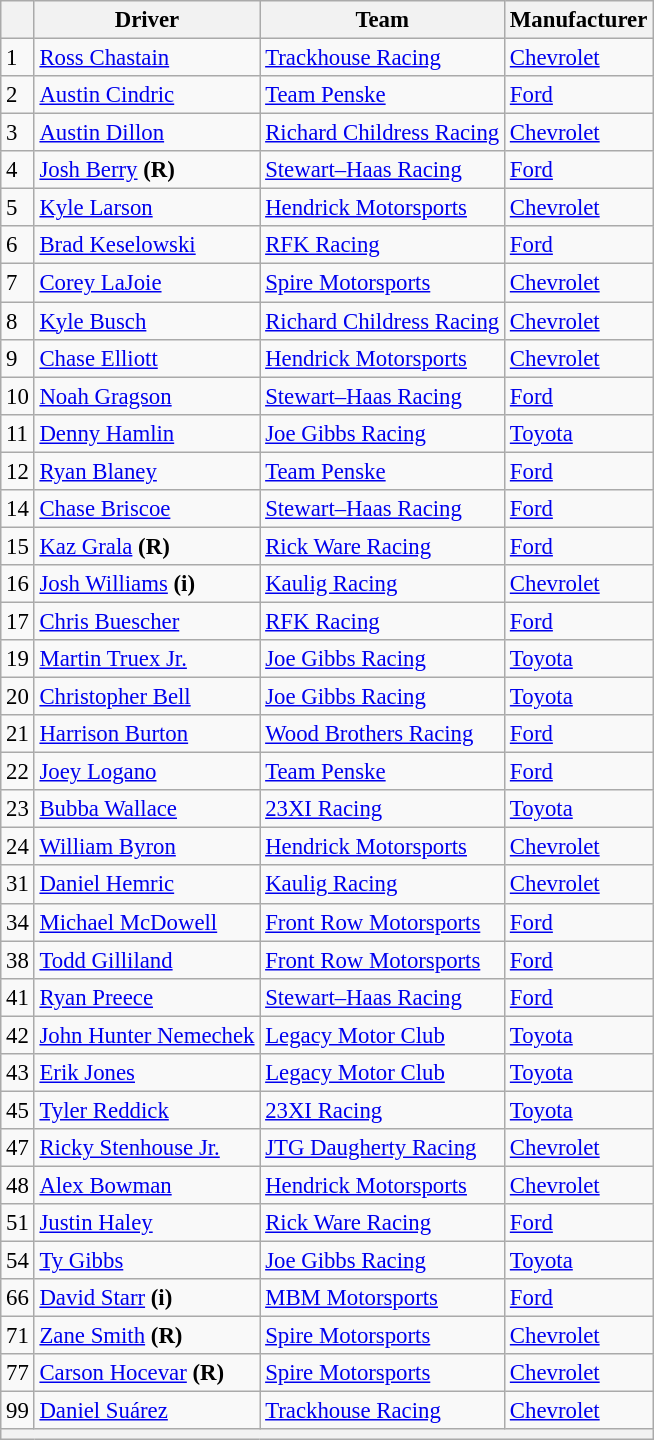<table class="wikitable" style="font-size:95%">
<tr>
<th></th>
<th>Driver</th>
<th>Team</th>
<th>Manufacturer</th>
</tr>
<tr>
<td>1</td>
<td><a href='#'>Ross Chastain</a></td>
<td><a href='#'>Trackhouse Racing</a></td>
<td><a href='#'>Chevrolet</a></td>
</tr>
<tr>
<td>2</td>
<td><a href='#'>Austin Cindric</a></td>
<td><a href='#'>Team Penske</a></td>
<td><a href='#'>Ford</a></td>
</tr>
<tr>
<td>3</td>
<td><a href='#'>Austin Dillon</a></td>
<td nowrap><a href='#'>Richard Childress Racing</a></td>
<td><a href='#'>Chevrolet</a></td>
</tr>
<tr>
<td>4</td>
<td><a href='#'>Josh Berry</a> <strong>(R)</strong></td>
<td><a href='#'>Stewart–Haas Racing</a></td>
<td><a href='#'>Ford</a></td>
</tr>
<tr>
<td>5</td>
<td><a href='#'>Kyle Larson</a></td>
<td><a href='#'>Hendrick Motorsports</a></td>
<td><a href='#'>Chevrolet</a></td>
</tr>
<tr>
<td>6</td>
<td><a href='#'>Brad Keselowski</a></td>
<td><a href='#'>RFK Racing</a></td>
<td><a href='#'>Ford</a></td>
</tr>
<tr>
<td>7</td>
<td><a href='#'>Corey LaJoie</a></td>
<td><a href='#'>Spire Motorsports</a></td>
<td><a href='#'>Chevrolet</a></td>
</tr>
<tr>
<td>8</td>
<td><a href='#'>Kyle Busch</a></td>
<td><a href='#'>Richard Childress Racing</a></td>
<td><a href='#'>Chevrolet</a></td>
</tr>
<tr>
<td>9</td>
<td><a href='#'>Chase Elliott</a></td>
<td><a href='#'>Hendrick Motorsports</a></td>
<td><a href='#'>Chevrolet</a></td>
</tr>
<tr>
<td>10</td>
<td><a href='#'>Noah Gragson</a></td>
<td><a href='#'>Stewart–Haas Racing</a></td>
<td><a href='#'>Ford</a></td>
</tr>
<tr>
<td>11</td>
<td><a href='#'>Denny Hamlin</a></td>
<td><a href='#'>Joe Gibbs Racing</a></td>
<td><a href='#'>Toyota</a></td>
</tr>
<tr>
<td>12</td>
<td><a href='#'>Ryan Blaney</a></td>
<td><a href='#'>Team Penske</a></td>
<td><a href='#'>Ford</a></td>
</tr>
<tr>
<td>14</td>
<td><a href='#'>Chase Briscoe</a></td>
<td><a href='#'>Stewart–Haas Racing</a></td>
<td><a href='#'>Ford</a></td>
</tr>
<tr>
<td>15</td>
<td><a href='#'>Kaz Grala</a> <strong>(R)</strong></td>
<td><a href='#'>Rick Ware Racing</a></td>
<td><a href='#'>Ford</a></td>
</tr>
<tr>
<td>16</td>
<td><a href='#'>Josh Williams</a> <strong>(i)</strong></td>
<td><a href='#'>Kaulig Racing</a></td>
<td><a href='#'>Chevrolet</a></td>
</tr>
<tr>
<td>17</td>
<td><a href='#'>Chris Buescher</a></td>
<td><a href='#'>RFK Racing</a></td>
<td><a href='#'>Ford</a></td>
</tr>
<tr>
<td>19</td>
<td><a href='#'>Martin Truex Jr.</a></td>
<td><a href='#'>Joe Gibbs Racing</a></td>
<td><a href='#'>Toyota</a></td>
</tr>
<tr>
<td>20</td>
<td><a href='#'>Christopher Bell</a></td>
<td><a href='#'>Joe Gibbs Racing</a></td>
<td><a href='#'>Toyota</a></td>
</tr>
<tr>
<td>21</td>
<td><a href='#'>Harrison Burton</a></td>
<td><a href='#'>Wood Brothers Racing</a></td>
<td><a href='#'>Ford</a></td>
</tr>
<tr>
<td>22</td>
<td><a href='#'>Joey Logano</a></td>
<td><a href='#'>Team Penske</a></td>
<td><a href='#'>Ford</a></td>
</tr>
<tr>
<td>23</td>
<td><a href='#'>Bubba Wallace</a></td>
<td><a href='#'>23XI Racing</a></td>
<td><a href='#'>Toyota</a></td>
</tr>
<tr>
<td>24</td>
<td><a href='#'>William Byron</a></td>
<td><a href='#'>Hendrick Motorsports</a></td>
<td><a href='#'>Chevrolet</a></td>
</tr>
<tr>
<td>31</td>
<td><a href='#'>Daniel Hemric</a></td>
<td><a href='#'>Kaulig Racing</a></td>
<td><a href='#'>Chevrolet</a></td>
</tr>
<tr>
<td>34</td>
<td><a href='#'>Michael McDowell</a></td>
<td><a href='#'>Front Row Motorsports</a></td>
<td><a href='#'>Ford</a></td>
</tr>
<tr>
<td>38</td>
<td><a href='#'>Todd Gilliland</a></td>
<td><a href='#'>Front Row Motorsports</a></td>
<td><a href='#'>Ford</a></td>
</tr>
<tr>
<td>41</td>
<td><a href='#'>Ryan Preece</a></td>
<td><a href='#'>Stewart–Haas Racing</a></td>
<td><a href='#'>Ford</a></td>
</tr>
<tr>
<td>42</td>
<td><a href='#'>John Hunter Nemechek</a></td>
<td><a href='#'>Legacy Motor Club</a></td>
<td><a href='#'>Toyota</a></td>
</tr>
<tr>
<td>43</td>
<td><a href='#'>Erik Jones</a></td>
<td><a href='#'>Legacy Motor Club</a></td>
<td><a href='#'>Toyota</a></td>
</tr>
<tr>
<td>45</td>
<td><a href='#'>Tyler Reddick</a></td>
<td><a href='#'>23XI Racing</a></td>
<td><a href='#'>Toyota</a></td>
</tr>
<tr>
<td>47</td>
<td nowrap><a href='#'>Ricky Stenhouse Jr.</a></td>
<td><a href='#'>JTG Daugherty Racing</a></td>
<td><a href='#'>Chevrolet</a></td>
</tr>
<tr>
<td>48</td>
<td><a href='#'>Alex Bowman</a></td>
<td><a href='#'>Hendrick Motorsports</a></td>
<td><a href='#'>Chevrolet</a></td>
</tr>
<tr>
<td>51</td>
<td><a href='#'>Justin Haley</a></td>
<td><a href='#'>Rick Ware Racing</a></td>
<td><a href='#'>Ford</a></td>
</tr>
<tr>
<td>54</td>
<td><a href='#'>Ty Gibbs</a></td>
<td><a href='#'>Joe Gibbs Racing</a></td>
<td><a href='#'>Toyota</a></td>
</tr>
<tr>
<td>66</td>
<td><a href='#'>David Starr</a> <strong>(i)</strong></td>
<td><a href='#'>MBM Motorsports</a></td>
<td><a href='#'>Ford</a></td>
</tr>
<tr>
<td>71</td>
<td><a href='#'>Zane Smith</a> <strong>(R)</strong></td>
<td><a href='#'>Spire Motorsports</a></td>
<td><a href='#'>Chevrolet</a></td>
</tr>
<tr>
<td>77</td>
<td><a href='#'>Carson Hocevar</a> <strong>(R)</strong></td>
<td><a href='#'>Spire Motorsports</a></td>
<td><a href='#'>Chevrolet</a></td>
</tr>
<tr>
<td>99</td>
<td><a href='#'>Daniel Suárez</a></td>
<td><a href='#'>Trackhouse Racing</a></td>
<td><a href='#'>Chevrolet</a></td>
</tr>
<tr>
<th colspan="4"></th>
</tr>
</table>
